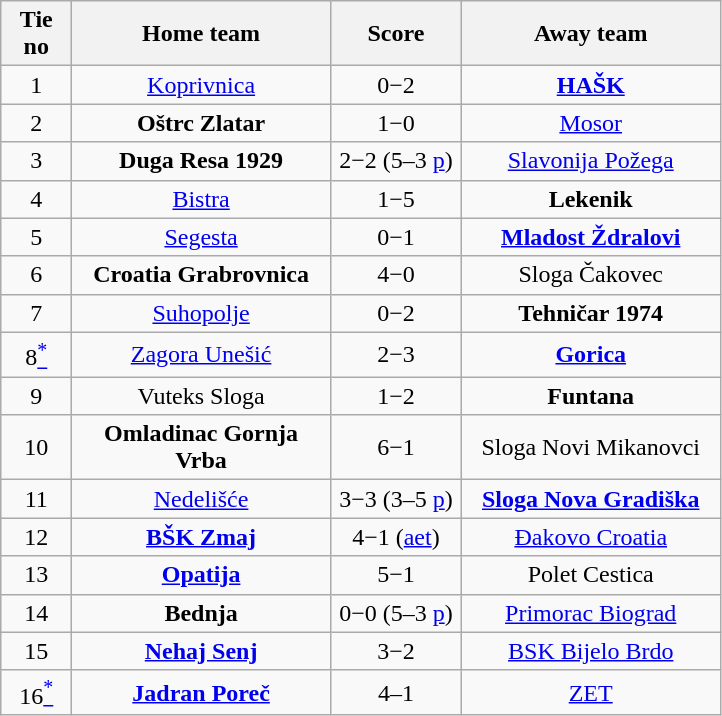<table class="wikitable" style="text-align: center">
<tr>
<th width=40>Tie no</th>
<th width=165>Home team</th>
<th width=80>Score</th>
<th width=165>Away team</th>
</tr>
<tr>
<td>1</td>
<td><a href='#'>Koprivnica</a></td>
<td>0−2</td>
<td><strong><a href='#'>HAŠK</a></strong></td>
</tr>
<tr>
<td>2</td>
<td><strong>Oštrc Zlatar</strong></td>
<td>1−0</td>
<td><a href='#'>Mosor</a></td>
</tr>
<tr>
<td>3</td>
<td><strong>Duga Resa 1929</strong></td>
<td>2−2 (5–3 <a href='#'>p</a>)</td>
<td><a href='#'>Slavonija Požega</a></td>
</tr>
<tr>
<td>4</td>
<td><a href='#'>Bistra</a></td>
<td>1−5</td>
<td><strong>Lekenik</strong></td>
</tr>
<tr>
<td>5</td>
<td><a href='#'>Segesta</a></td>
<td>0−1</td>
<td><strong><a href='#'>Mladost Ždralovi</a></strong></td>
</tr>
<tr>
<td>6</td>
<td><strong>Croatia Grabrovnica</strong></td>
<td>4−0</td>
<td>Sloga Čakovec</td>
</tr>
<tr>
<td>7</td>
<td><a href='#'>Suhopolje</a></td>
<td>0−2</td>
<td><strong>Tehničar 1974</strong></td>
</tr>
<tr>
<td>8<a href='#'><sup>*</sup></a></td>
<td><a href='#'>Zagora Unešić</a></td>
<td>2−3</td>
<td><strong><a href='#'>Gorica</a></strong></td>
</tr>
<tr>
<td>9</td>
<td>Vuteks Sloga</td>
<td>1−2</td>
<td><strong>Funtana</strong></td>
</tr>
<tr>
<td>10</td>
<td><strong>Omladinac Gornja Vrba</strong></td>
<td>6−1</td>
<td>Sloga Novi Mikanovci</td>
</tr>
<tr>
<td>11</td>
<td><a href='#'>Nedelišće</a></td>
<td>3−3 (3–5 <a href='#'>p</a>)</td>
<td><strong><a href='#'>Sloga Nova Gradiška</a></strong></td>
</tr>
<tr>
<td>12</td>
<td><strong><a href='#'>BŠK Zmaj</a></strong></td>
<td>4−1 (<a href='#'>aet</a>)</td>
<td><a href='#'>Đakovo Croatia</a></td>
</tr>
<tr>
<td>13</td>
<td><strong><a href='#'>Opatija</a></strong></td>
<td>5−1</td>
<td>Polet Cestica</td>
</tr>
<tr>
<td>14</td>
<td><strong>Bednja</strong></td>
<td>0−0 (5–3 <a href='#'>p</a>)</td>
<td><a href='#'>Primorac Biograd</a></td>
</tr>
<tr>
<td>15</td>
<td><strong><a href='#'>Nehaj Senj</a></strong></td>
<td>3−2</td>
<td><a href='#'>BSK Bijelo Brdo</a></td>
</tr>
<tr>
<td>16<a href='#'><sup>*</sup></a></td>
<td><strong><a href='#'>Jadran Poreč</a></strong></td>
<td>4–1</td>
<td><a href='#'>ZET</a></td>
</tr>
</table>
